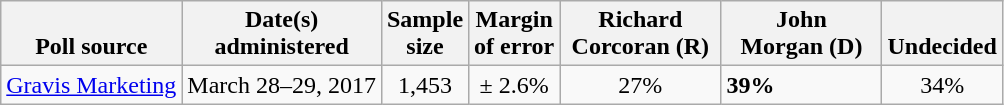<table class="wikitable">
<tr valign=bottom>
<th>Poll source</th>
<th>Date(s)<br>administered</th>
<th>Sample<br>size</th>
<th>Margin<br>of error</th>
<th style="width:100px;">Richard<br>Corcoran (R)</th>
<th style="width:100px;">John<br>Morgan (D)</th>
<th>Undecided</th>
</tr>
<tr>
<td><a href='#'>Gravis Marketing</a></td>
<td align=center>March 28–29, 2017</td>
<td align=center>1,453</td>
<td align=center>± 2.6%</td>
<td align=center>27%</td>
<td><strong>39%</strong></td>
<td align=center>34%</td>
</tr>
</table>
